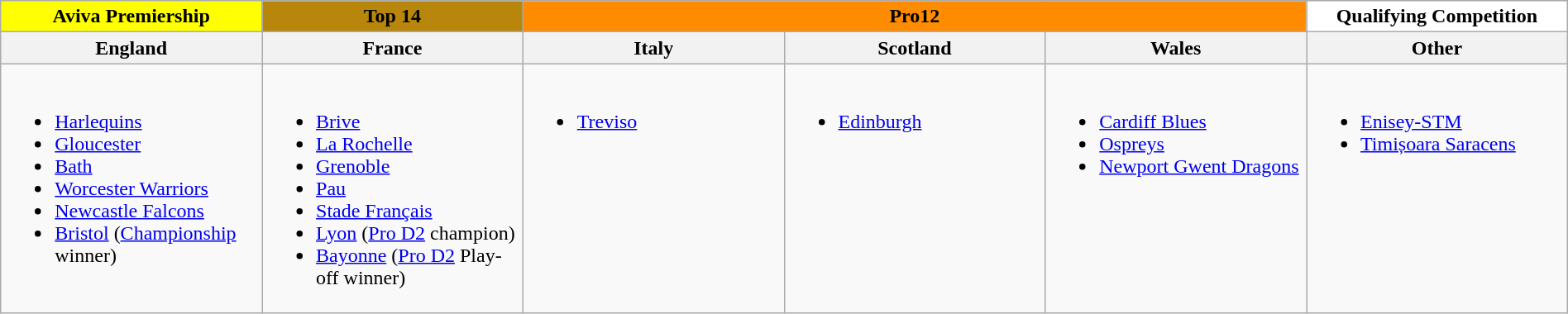<table class="wikitable" style="width:100%;">
<tr>
<th style="background: #ffff00;">Aviva Premiership</th>
<th style="background: #b8860b;">Top 14</th>
<th colspan="3" style="background: #ff8c00;">Pro12</th>
<th style="background: #ffffff;">Qualifying Competition</th>
</tr>
<tr>
<th width=14%> England</th>
<th width=14%> France</th>
<th width=14%> Italy</th>
<th width=14%> Scotland</th>
<th width=14%> Wales</th>
<th width=14%> Other<br></th>
</tr>
<tr valign=top>
<td><br><ul><li><a href='#'>Harlequins</a></li><li><a href='#'>Gloucester</a></li><li><a href='#'>Bath</a></li><li><a href='#'>Worcester Warriors</a></li><li><a href='#'>Newcastle Falcons</a></li><li><a href='#'>Bristol</a> (<a href='#'>Championship</a> winner)</li></ul></td>
<td><br><ul><li><a href='#'>Brive</a></li><li><a href='#'>La Rochelle</a></li><li><a href='#'>Grenoble</a></li><li><a href='#'>Pau</a></li><li><a href='#'>Stade Français</a></li><li><a href='#'>Lyon</a> (<a href='#'>Pro D2</a> champion)</li><li><a href='#'>Bayonne</a> (<a href='#'>Pro D2</a> Play-off winner)</li></ul></td>
<td><br><ul><li><a href='#'>Treviso</a></li></ul></td>
<td><br><ul><li><a href='#'>Edinburgh</a></li></ul></td>
<td><br><ul><li><a href='#'>Cardiff Blues</a></li><li><a href='#'>Ospreys</a></li><li><a href='#'>Newport Gwent Dragons</a></li></ul></td>
<td><br><ul><li> <a href='#'>Enisey-STM</a></li><li> <a href='#'>Timișoara Saracens</a></li></ul></td>
</tr>
</table>
